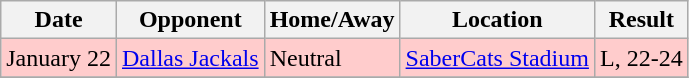<table class="wikitable mw-collapsible">
<tr>
<th>Date</th>
<th>Opponent</th>
<th>Home/Away</th>
<th>Location</th>
<th>Result</th>
</tr>
<tr bgcolor="#FFCCCC">
<td>January 22</td>
<td><a href='#'>Dallas Jackals</a></td>
<td>Neutral</td>
<td><a href='#'>SaberCats Stadium</a></td>
<td>L, 22-24</td>
</tr>
<tr>
</tr>
</table>
